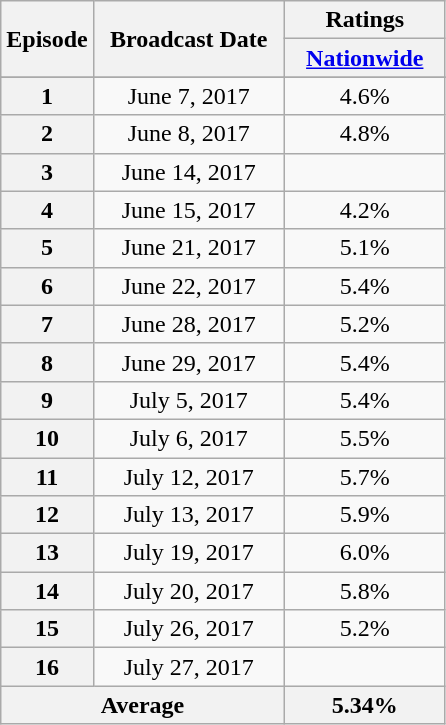<table class=wikitable style="text-align:center; font-size:100%;" ;>
<tr>
<th rowspan="2" width=40>Episode</th>
<th rowspan="2" width=120>Broadcast Date</th>
<th colspan="1">Ratings</th>
</tr>
<tr>
<th width=100><a href='#'>Nationwide</a></th>
</tr>
<tr>
</tr>
<tr>
<th>1</th>
<td>June 7, 2017</td>
<td>4.6%</td>
</tr>
<tr>
<th>2</th>
<td>June 8, 2017</td>
<td blue>4.8%</td>
</tr>
<tr>
<th>3</th>
<td>June 14, 2017</td>
<td><strong></strong></td>
</tr>
<tr>
<th>4</th>
<td>June 15, 2017</td>
<td>4.2%</td>
</tr>
<tr>
<th>5</th>
<td>June 21, 2017</td>
<td>5.1%</td>
</tr>
<tr>
<th>6</th>
<td>June 22, 2017</td>
<td>5.4%</td>
</tr>
<tr>
<th>7</th>
<td>June 28, 2017</td>
<td>5.2%</td>
</tr>
<tr>
<th>8</th>
<td>June 29, 2017</td>
<td>5.4%</td>
</tr>
<tr>
<th>9</th>
<td>July 5, 2017</td>
<td>5.4%</td>
</tr>
<tr>
<th>10</th>
<td>July 6, 2017</td>
<td>5.5%</td>
</tr>
<tr>
<th>11</th>
<td>July 12, 2017</td>
<td>5.7%</td>
</tr>
<tr>
<th>12</th>
<td>July 13, 2017</td>
<td>5.9%</td>
</tr>
<tr>
<th>13</th>
<td>July 19, 2017</td>
<td>6.0%</td>
</tr>
<tr>
<th>14</th>
<td>July 20, 2017</td>
<td>5.8%</td>
</tr>
<tr>
<th>15</th>
<td>July 26, 2017</td>
<td>5.2%</td>
</tr>
<tr>
<th>16</th>
<td>July 27, 2017</td>
<td></td>
</tr>
<tr>
<th colspan=2>Average</th>
<th>5.34%</th>
</tr>
</table>
